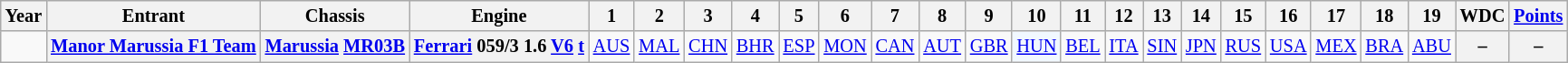<table class="wikitable" style="text-align:center; font-size:85%">
<tr>
<th>Year</th>
<th>Entrant</th>
<th>Chassis</th>
<th>Engine</th>
<th>1</th>
<th>2</th>
<th>3</th>
<th>4</th>
<th>5</th>
<th>6</th>
<th>7</th>
<th>8</th>
<th>9</th>
<th>10</th>
<th>11</th>
<th>12</th>
<th>13</th>
<th>14</th>
<th>15</th>
<th>16</th>
<th>17</th>
<th>18</th>
<th>19</th>
<th>WDC</th>
<th><a href='#'>Points</a></th>
</tr>
<tr>
<td></td>
<th nowrap><a href='#'>Manor Marussia F1 Team</a></th>
<th nowrap><a href='#'>Marussia</a> <a href='#'>MR03B</a></th>
<th nowrap><a href='#'>Ferrari</a> 059/3 1.6 <a href='#'>V6</a> <a href='#'>t</a></th>
<td><a href='#'>AUS</a></td>
<td><a href='#'>MAL</a></td>
<td><a href='#'>CHN</a></td>
<td><a href='#'>BHR</a></td>
<td><a href='#'>ESP</a></td>
<td><a href='#'>MON</a></td>
<td><a href='#'>CAN</a></td>
<td><a href='#'>AUT</a></td>
<td><a href='#'>GBR</a></td>
<td style="background:#F1F8FF;"><a href='#'>HUN</a><br></td>
<td><a href='#'>BEL</a></td>
<td><a href='#'>ITA</a></td>
<td><a href='#'>SIN</a></td>
<td><a href='#'>JPN</a></td>
<td><a href='#'>RUS</a></td>
<td><a href='#'>USA</a></td>
<td><a href='#'>MEX</a></td>
<td><a href='#'>BRA</a></td>
<td><a href='#'>ABU</a></td>
<th>–</th>
<th>–</th>
</tr>
</table>
